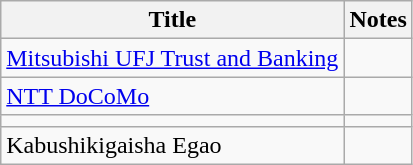<table class="wikitable">
<tr>
<th>Title</th>
<th>Notes</th>
</tr>
<tr>
<td><a href='#'>Mitsubishi UFJ Trust and Banking</a></td>
<td></td>
</tr>
<tr>
<td><a href='#'>NTT DoCoMo</a></td>
<td></td>
</tr>
<tr>
<td></td>
<td></td>
</tr>
<tr>
<td>Kabushikigaisha Egao</td>
<td></td>
</tr>
</table>
